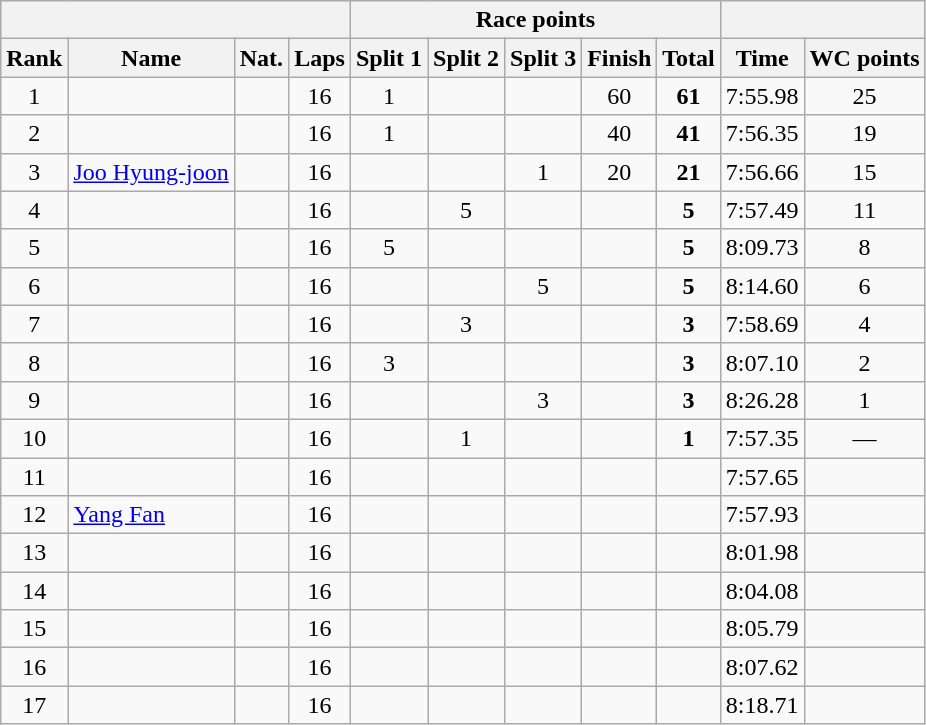<table class="wikitable sortable" style="text-align:center">
<tr>
<th colspan=4></th>
<th colspan=5>Race points</th>
<th colspan=2></th>
</tr>
<tr>
<th>Rank</th>
<th>Name</th>
<th>Nat.</th>
<th>Laps</th>
<th>Split 1</th>
<th>Split 2</th>
<th>Split 3</th>
<th>Finish</th>
<th>Total</th>
<th>Time</th>
<th>WC points</th>
</tr>
<tr>
<td>1</td>
<td align=left></td>
<td></td>
<td>16</td>
<td>1</td>
<td></td>
<td></td>
<td>60</td>
<td><strong>61</strong></td>
<td>7:55.98</td>
<td>25</td>
</tr>
<tr>
<td>2</td>
<td align=left></td>
<td></td>
<td>16</td>
<td>1</td>
<td></td>
<td></td>
<td>40</td>
<td><strong>41</strong></td>
<td>7:56.35</td>
<td>19</td>
</tr>
<tr>
<td>3</td>
<td align=left><a href='#'>Joo Hyung-joon</a></td>
<td></td>
<td>16</td>
<td></td>
<td></td>
<td>1</td>
<td>20</td>
<td><strong>21</strong></td>
<td>7:56.66</td>
<td>15</td>
</tr>
<tr>
<td>4</td>
<td align=left></td>
<td></td>
<td>16</td>
<td></td>
<td>5</td>
<td></td>
<td></td>
<td><strong>5</strong></td>
<td>7:57.49</td>
<td>11</td>
</tr>
<tr>
<td>5</td>
<td align=left></td>
<td></td>
<td>16</td>
<td>5</td>
<td></td>
<td></td>
<td></td>
<td><strong>5</strong></td>
<td>8:09.73</td>
<td>8</td>
</tr>
<tr>
<td>6</td>
<td align=left></td>
<td></td>
<td>16</td>
<td></td>
<td></td>
<td>5</td>
<td></td>
<td><strong>5</strong></td>
<td>8:14.60</td>
<td>6</td>
</tr>
<tr>
<td>7</td>
<td align=left></td>
<td></td>
<td>16</td>
<td></td>
<td>3</td>
<td></td>
<td></td>
<td><strong>3</strong></td>
<td>7:58.69</td>
<td>4</td>
</tr>
<tr>
<td>8</td>
<td align=left></td>
<td></td>
<td>16</td>
<td>3</td>
<td></td>
<td></td>
<td></td>
<td><strong>3</strong></td>
<td>8:07.10</td>
<td>2</td>
</tr>
<tr>
<td>9</td>
<td align=left></td>
<td></td>
<td>16</td>
<td></td>
<td></td>
<td>3</td>
<td></td>
<td><strong>3</strong></td>
<td>8:26.28</td>
<td>1</td>
</tr>
<tr>
<td>10</td>
<td align=left></td>
<td></td>
<td>16</td>
<td></td>
<td>1</td>
<td></td>
<td></td>
<td><strong>1</strong></td>
<td>7:57.35</td>
<td>—</td>
</tr>
<tr>
<td>11</td>
<td align=left></td>
<td></td>
<td>16</td>
<td></td>
<td></td>
<td></td>
<td></td>
<td></td>
<td>7:57.65</td>
<td></td>
</tr>
<tr>
<td>12</td>
<td align=left><a href='#'>Yang Fan</a></td>
<td></td>
<td>16</td>
<td></td>
<td></td>
<td></td>
<td></td>
<td></td>
<td>7:57.93</td>
<td></td>
</tr>
<tr>
<td>13</td>
<td align=left></td>
<td></td>
<td>16</td>
<td></td>
<td></td>
<td></td>
<td></td>
<td></td>
<td>8:01.98</td>
<td></td>
</tr>
<tr>
<td>14</td>
<td align=left></td>
<td></td>
<td>16</td>
<td></td>
<td></td>
<td></td>
<td></td>
<td></td>
<td>8:04.08</td>
<td></td>
</tr>
<tr>
<td>15</td>
<td align=left></td>
<td></td>
<td>16</td>
<td></td>
<td></td>
<td></td>
<td></td>
<td></td>
<td>8:05.79</td>
<td></td>
</tr>
<tr>
<td>16</td>
<td align=left></td>
<td></td>
<td>16</td>
<td></td>
<td></td>
<td></td>
<td></td>
<td></td>
<td>8:07.62</td>
<td></td>
</tr>
<tr>
<td>17</td>
<td align=left></td>
<td></td>
<td>16</td>
<td></td>
<td></td>
<td></td>
<td></td>
<td></td>
<td>8:18.71</td>
<td></td>
</tr>
</table>
